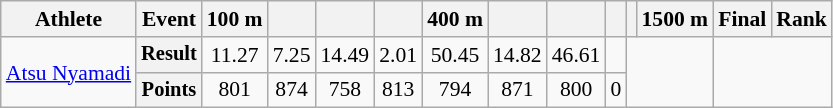<table class="wikitable" style="font-size:90%;">
<tr>
<th>Athlete</th>
<th>Event</th>
<th>100 m</th>
<th></th>
<th></th>
<th></th>
<th>400 m</th>
<th></th>
<th></th>
<th></th>
<th></th>
<th>1500 m</th>
<th>Final</th>
<th>Rank</th>
</tr>
<tr align=center>
<td align=left rowspan=2><a href='#'>Atsu Nyamadi</a></td>
<th style="font-size:95%">Result</th>
<td>11.27</td>
<td>7.25</td>
<td>14.49</td>
<td>2.01</td>
<td>50.45</td>
<td>14.82</td>
<td>46.61</td>
<td></td>
<td colspan=2 rowspan=2></td>
<td rowspan=2 colspan=2></td>
</tr>
<tr align=center>
<th style="font-size:95%">Points</th>
<td>801</td>
<td>874</td>
<td>758</td>
<td>813</td>
<td>794</td>
<td>871</td>
<td>800</td>
<td>0</td>
</tr>
</table>
